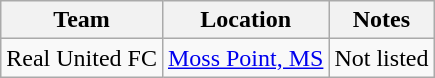<table class="wikitable">
<tr>
<th>Team</th>
<th>Location</th>
<th>Notes</th>
</tr>
<tr>
<td>Real United FC</td>
<td><a href='#'>Moss Point, MS</a></td>
<td>Not listed</td>
</tr>
</table>
